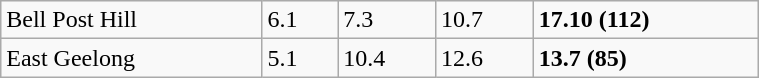<table class="wikitable" style="width:40%; font-size:100%">
<tr>
<td>Bell Post Hill</td>
<td>6.1</td>
<td>7.3</td>
<td>10.7</td>
<td><strong>17.10 (112)</strong></td>
</tr>
<tr>
<td>East Geelong</td>
<td>5.1</td>
<td>10.4</td>
<td>12.6</td>
<td><strong>13.7 (85)</strong></td>
</tr>
</table>
